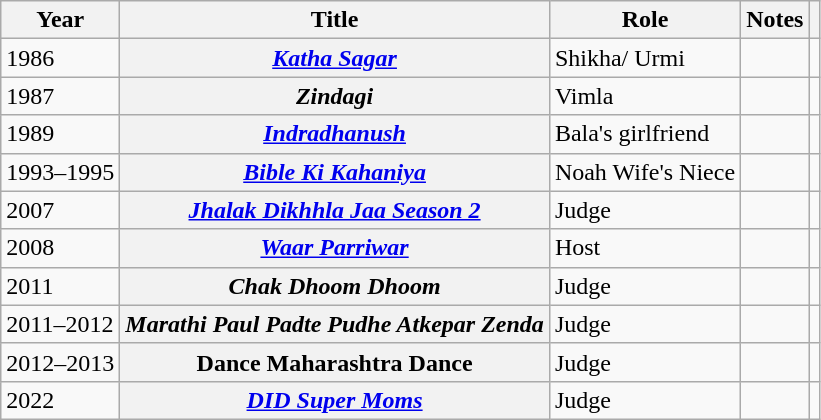<table class="wikitable plainrowheaders sortable" style="margin-right: 0;">
<tr>
<th scope="col">Year</th>
<th scope="col">Title</th>
<th scope="col">Role</th>
<th scope="col" class="unsortable">Notes</th>
<th scope="col" class="unsortable"></th>
</tr>
<tr>
<td>1986</td>
<th scope="row"><em><a href='#'>Katha Sagar</a></em></th>
<td>Shikha/ Urmi</td>
<td></td>
<td style="text-align: center;"></td>
</tr>
<tr>
<td>1987</td>
<th scope="row"><em>Zindagi</em></th>
<td>Vimla</td>
<td></td>
<td style="text-align: center;"></td>
</tr>
<tr>
<td>1989</td>
<th scope="row"><em><a href='#'>Indradhanush</a></em></th>
<td>Bala's girlfriend</td>
<td></td>
<td style="text-align: center;"></td>
</tr>
<tr>
<td>1993–1995</td>
<th scope="row"><em><a href='#'>Bible Ki Kahaniya</a></em></th>
<td>Noah Wife's Niece</td>
<td></td>
<td style="text-align: center;"></td>
</tr>
<tr>
<td>2007</td>
<th scope="row"><em><a href='#'>Jhalak Dikhhla Jaa Season 2</a></em></th>
<td>Judge</td>
<td></td>
<td style="text-align: center;"></td>
</tr>
<tr>
<td>2008</td>
<th scope="row"><em><a href='#'>Waar Parriwar</a></em></th>
<td>Host</td>
<td></td>
<td style="text-align: center;"></td>
</tr>
<tr>
<td>2011</td>
<th scope="row"><em>Chak Dhoom Dhoom</em></th>
<td>Judge</td>
<td></td>
<td style="text-align: center;"></td>
</tr>
<tr>
<td>2011–2012</td>
<th scope="row"><em>Marathi Paul Padte Pudhe Atkepar Zenda</em></th>
<td>Judge</td>
<td></td>
<td></td>
</tr>
<tr>
<td>2012–2013</td>
<th scope="row">Dance Maharashtra Dance</th>
<td>Judge</td>
<td></td>
<td style="text-align: center;"></td>
</tr>
<tr>
<td>2022</td>
<th scope="row"><em><a href='#'> DID Super Moms</a></em></th>
<td>Judge</td>
<td></td>
<td style="text-align: center;"></td>
</tr>
</table>
